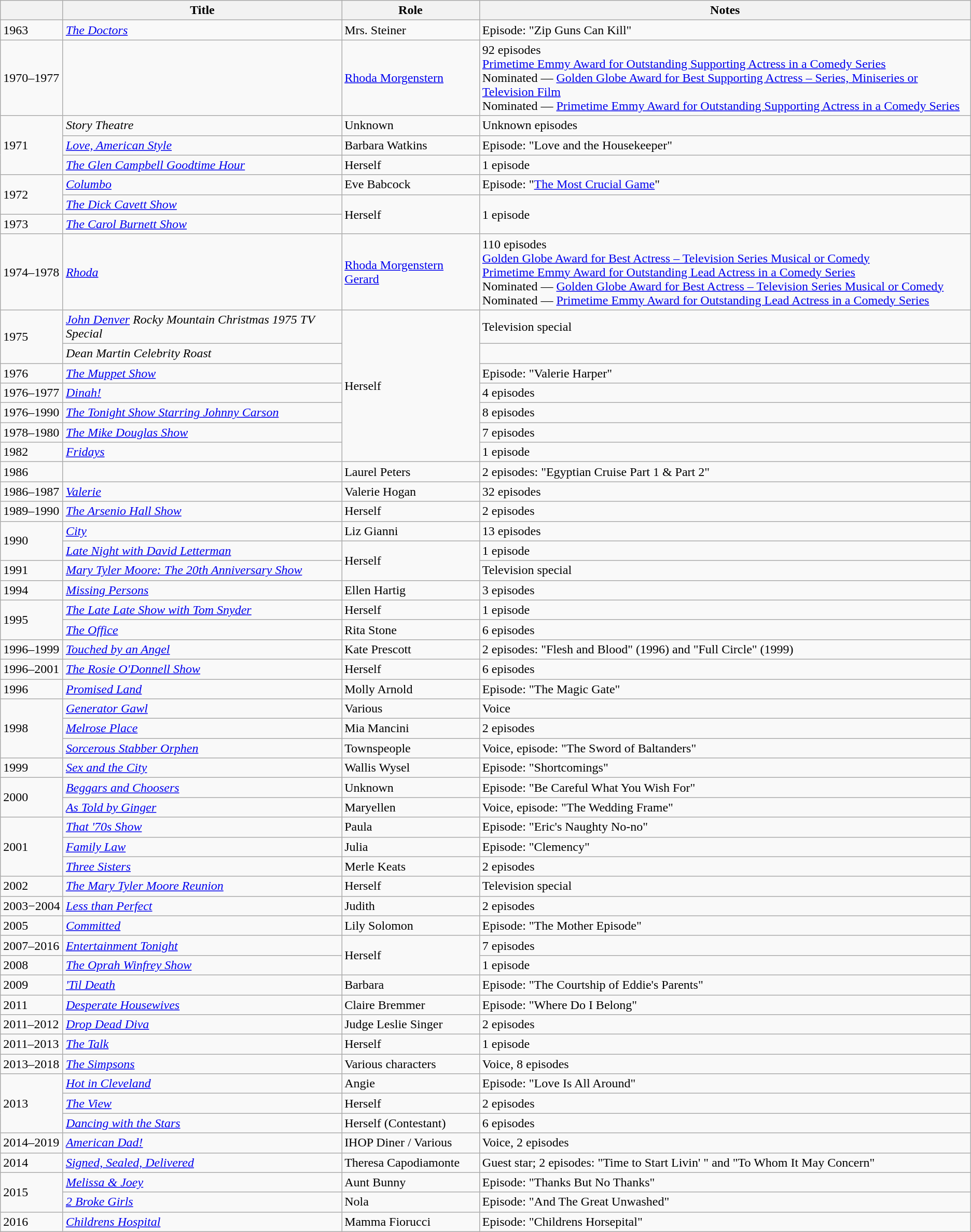<table class="wikitable sortable">
<tr>
<th></th>
<th>Title</th>
<th>Role</th>
<th class="unsortable">Notes</th>
</tr>
<tr>
<td>1963</td>
<td><em><a href='#'>The Doctors</a></em></td>
<td>Mrs. Steiner</td>
<td>Episode: "Zip Guns Can Kill"</td>
</tr>
<tr>
<td>1970–1977</td>
<td><em></em></td>
<td><a href='#'>Rhoda Morgenstern</a></td>
<td>92 episodes<br><a href='#'>Primetime Emmy Award for Outstanding Supporting Actress in a Comedy Series</a> <br>Nominated — <a href='#'>Golden Globe Award for Best Supporting Actress – Series, Miniseries or Television Film</a> <br>Nominated — <a href='#'>Primetime Emmy Award for Outstanding Supporting Actress in a Comedy Series</a></td>
</tr>
<tr>
<td rowspan=3>1971</td>
<td><em>Story Theatre</em></td>
<td>Unknown</td>
<td>Unknown episodes</td>
</tr>
<tr>
<td><em><a href='#'>Love, American Style</a></em></td>
<td>Barbara Watkins</td>
<td>Episode: "Love and the Housekeeper"</td>
</tr>
<tr>
<td><em><a href='#'>The Glen Campbell Goodtime Hour</a></em></td>
<td>Herself</td>
<td>1 episode</td>
</tr>
<tr>
<td rowspan=2>1972</td>
<td><em><a href='#'>Columbo</a></em></td>
<td>Eve Babcock</td>
<td>Episode: "<a href='#'>The Most Crucial Game</a>"</td>
</tr>
<tr>
<td><em><a href='#'>The Dick Cavett Show</a></em></td>
<td rowspan=2>Herself</td>
<td rowspan=2>1 episode</td>
</tr>
<tr>
<td>1973</td>
<td><em><a href='#'>The Carol Burnett Show</a></em></td>
</tr>
<tr>
<td>1974–1978</td>
<td><em><a href='#'>Rhoda</a></em></td>
<td><a href='#'>Rhoda Morgenstern Gerard</a></td>
<td>110 episodes<br><a href='#'>Golden Globe Award for Best Actress – Television Series Musical or Comedy</a><br><a href='#'>Primetime Emmy Award for Outstanding Lead Actress in a Comedy Series</a><br>Nominated — <a href='#'>Golden Globe Award for Best Actress – Television Series Musical or Comedy</a><br>Nominated — <a href='#'>Primetime Emmy Award for Outstanding Lead Actress in a Comedy Series</a> </td>
</tr>
<tr>
<td rowspan=2>1975</td>
<td><em><a href='#'>John Denver</a> Rocky Mountain Christmas 1975 TV Special</em></td>
<td rowspan=7>Herself</td>
<td>Television special</td>
</tr>
<tr>
<td><em>Dean Martin Celebrity Roast</em></td>
</tr>
<tr>
<td>1976</td>
<td><em><a href='#'>The Muppet Show</a></em></td>
<td>Episode: "Valerie Harper"</td>
</tr>
<tr>
<td>1976–1977</td>
<td><em><a href='#'>Dinah!</a></em></td>
<td>4 episodes</td>
</tr>
<tr>
<td>1976–1990</td>
<td><em><a href='#'>The Tonight Show Starring Johnny Carson</a></em></td>
<td>8 episodes</td>
</tr>
<tr>
<td>1978–1980</td>
<td><em><a href='#'>The Mike Douglas Show</a></em></td>
<td>7 episodes</td>
</tr>
<tr>
<td>1982</td>
<td><em><a href='#'>Fridays</a></em></td>
<td>1 episode</td>
</tr>
<tr>
<td>1986</td>
<td><em></em></td>
<td>Laurel Peters</td>
<td>2 episodes: "Egyptian Cruise Part 1 & Part 2"</td>
</tr>
<tr>
<td>1986–1987</td>
<td><em><a href='#'>Valerie</a></em></td>
<td>Valerie Hogan</td>
<td>32 episodes</td>
</tr>
<tr>
<td>1989–1990</td>
<td><em><a href='#'>The Arsenio Hall Show</a></em></td>
<td>Herself</td>
<td>2 episodes</td>
</tr>
<tr>
<td rowspan=2>1990</td>
<td><em><a href='#'>City</a></em></td>
<td>Liz Gianni</td>
<td>13 episodes</td>
</tr>
<tr>
<td><em><a href='#'>Late Night with David Letterman</a></em></td>
<td rowspan=2>Herself</td>
<td>1 episode</td>
</tr>
<tr>
<td>1991</td>
<td><em><a href='#'>Mary Tyler Moore: The 20th Anniversary Show</a></em></td>
<td>Television special</td>
</tr>
<tr>
<td>1994</td>
<td><em><a href='#'>Missing Persons</a></em></td>
<td>Ellen Hartig</td>
<td>3 episodes</td>
</tr>
<tr>
<td rowspan=2>1995</td>
<td><em><a href='#'>The Late Late Show with Tom Snyder</a></em></td>
<td>Herself</td>
<td>1 episode</td>
</tr>
<tr>
<td><em><a href='#'>The Office</a></em></td>
<td>Rita Stone</td>
<td>6 episodes</td>
</tr>
<tr>
<td>1996–1999</td>
<td><em><a href='#'>Touched by an Angel</a></em></td>
<td>Kate Prescott</td>
<td>2 episodes: "Flesh and Blood" (1996) and "Full Circle" (1999)</td>
</tr>
<tr>
<td>1996–2001</td>
<td><em><a href='#'>The Rosie O'Donnell Show</a></em></td>
<td>Herself</td>
<td>6 episodes</td>
</tr>
<tr>
<td>1996</td>
<td><em><a href='#'>Promised Land</a></em></td>
<td>Molly Arnold</td>
<td>Episode: "The Magic Gate"</td>
</tr>
<tr>
<td rowspan=3>1998</td>
<td><em><a href='#'>Generator Gawl</a></em></td>
<td>Various</td>
<td>Voice</td>
</tr>
<tr>
<td><em><a href='#'>Melrose Place</a></em></td>
<td>Mia Mancini</td>
<td>2 episodes</td>
</tr>
<tr>
<td><em><a href='#'>Sorcerous Stabber Orphen</a></em></td>
<td>Townspeople</td>
<td>Voice, episode: "The Sword of Baltanders"</td>
</tr>
<tr>
<td>1999</td>
<td><em><a href='#'>Sex and the City</a></em></td>
<td>Wallis Wysel</td>
<td>Episode: "Shortcomings"</td>
</tr>
<tr>
<td rowspan=2>2000</td>
<td><em><a href='#'>Beggars and Choosers</a></em></td>
<td>Unknown</td>
<td>Episode: "Be Careful What You Wish For"</td>
</tr>
<tr>
<td><em><a href='#'>As Told by Ginger</a></em></td>
<td>Maryellen</td>
<td>Voice, episode: "The Wedding Frame"</td>
</tr>
<tr>
<td rowspan=3>2001</td>
<td><em><a href='#'>That '70s Show</a></em></td>
<td>Paula</td>
<td>Episode: "Eric's Naughty No-no"</td>
</tr>
<tr>
<td><em><a href='#'>Family Law</a></em></td>
<td>Julia</td>
<td>Episode: "Clemency"</td>
</tr>
<tr>
<td><em><a href='#'>Three Sisters</a></em></td>
<td>Merle Keats</td>
<td>2 episodes</td>
</tr>
<tr>
<td>2002</td>
<td><em><a href='#'>The Mary Tyler Moore Reunion</a></em></td>
<td>Herself</td>
<td>Television special</td>
</tr>
<tr>
<td>2003−2004</td>
<td><em><a href='#'>Less than Perfect</a></em></td>
<td>Judith</td>
<td>2 episodes</td>
</tr>
<tr>
<td>2005</td>
<td><em><a href='#'>Committed</a></em></td>
<td>Lily Solomon</td>
<td>Episode: "The Mother Episode"</td>
</tr>
<tr>
<td>2007–2016</td>
<td><em><a href='#'>Entertainment Tonight</a></em></td>
<td rowspan=2>Herself</td>
<td>7 episodes</td>
</tr>
<tr>
<td>2008</td>
<td><em><a href='#'>The Oprah Winfrey Show</a></em></td>
<td>1 episode</td>
</tr>
<tr>
<td>2009</td>
<td><em><a href='#'>'Til Death</a></em></td>
<td>Barbara</td>
<td>Episode: "The Courtship of Eddie's Parents"</td>
</tr>
<tr>
<td>2011</td>
<td><em><a href='#'>Desperate Housewives</a></em></td>
<td>Claire Bremmer</td>
<td>Episode: "Where Do I Belong"</td>
</tr>
<tr>
<td>2011–2012</td>
<td><em><a href='#'>Drop Dead Diva</a></em></td>
<td>Judge Leslie Singer</td>
<td>2 episodes</td>
</tr>
<tr>
<td>2011–2013</td>
<td><em><a href='#'>The Talk</a></em></td>
<td>Herself</td>
<td>1 episode</td>
</tr>
<tr>
<td>2013–2018</td>
<td><em><a href='#'>The Simpsons</a></em></td>
<td>Various characters</td>
<td>Voice, 8 episodes</td>
</tr>
<tr>
<td rowspan=3>2013</td>
<td><em><a href='#'>Hot in Cleveland</a></em></td>
<td>Angie</td>
<td>Episode: "Love Is All Around"</td>
</tr>
<tr>
<td><em><a href='#'>The View</a></em></td>
<td>Herself</td>
<td>2 episodes</td>
</tr>
<tr>
<td><em><a href='#'>Dancing with the Stars</a></em></td>
<td>Herself (Contestant)</td>
<td>6 episodes</td>
</tr>
<tr>
<td>2014–2019</td>
<td><em><a href='#'>American Dad!</a></em></td>
<td>IHOP Diner / Various</td>
<td>Voice, 2 episodes</td>
</tr>
<tr>
<td>2014</td>
<td><em><a href='#'>Signed, Sealed, Delivered</a></em></td>
<td>Theresa Capodiamonte</td>
<td>Guest star; 2 episodes: "Time to Start Livin' " and "To Whom It May Concern"</td>
</tr>
<tr>
<td rowspan=2>2015</td>
<td><em><a href='#'>Melissa & Joey</a></em></td>
<td>Aunt Bunny</td>
<td>Episode: "Thanks But No Thanks"</td>
</tr>
<tr>
<td><em><a href='#'>2 Broke Girls</a></em></td>
<td>Nola</td>
<td>Episode: "And The Great Unwashed"</td>
</tr>
<tr>
<td>2016</td>
<td><em><a href='#'>Childrens Hospital</a></em></td>
<td>Mamma Fiorucci</td>
<td>Episode: "Childrens Horsepital"</td>
</tr>
</table>
